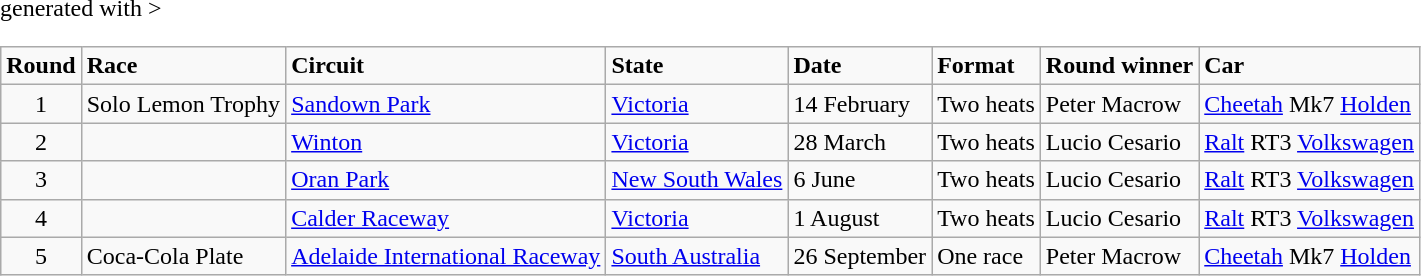<table class="wikitable" <hiddentext>generated with >
<tr style="font-weight:bold">
<td height="14" align="center">Round</td>
<td>Race</td>
<td>Circuit</td>
<td>State</td>
<td>Date</td>
<td>Format</td>
<td>Round winner</td>
<td>Car</td>
</tr>
<tr>
<td height="14" align="center">1</td>
<td>Solo Lemon Trophy</td>
<td><a href='#'>Sandown Park</a></td>
<td><a href='#'>Victoria</a></td>
<td>14 February</td>
<td>Two heats</td>
<td>Peter Macrow</td>
<td><a href='#'>Cheetah</a> Mk7 <a href='#'>Holden</a></td>
</tr>
<tr>
<td height="14" align="center">2</td>
<td> </td>
<td><a href='#'>Winton</a></td>
<td><a href='#'>Victoria</a></td>
<td>28 March</td>
<td>Two heats</td>
<td>Lucio Cesario</td>
<td><a href='#'>Ralt</a> RT3 <a href='#'>Volkswagen</a></td>
</tr>
<tr>
<td height="14" align="center">3</td>
<td> </td>
<td><a href='#'>Oran Park</a></td>
<td><a href='#'>New South Wales</a></td>
<td>6 June</td>
<td>Two heats</td>
<td>Lucio Cesario</td>
<td><a href='#'>Ralt</a> RT3 <a href='#'>Volkswagen</a></td>
</tr>
<tr>
<td height="14" align="center">4</td>
<td> </td>
<td><a href='#'>Calder Raceway</a></td>
<td><a href='#'>Victoria</a></td>
<td>1 August</td>
<td>Two heats</td>
<td>Lucio Cesario</td>
<td><a href='#'>Ralt</a> RT3 <a href='#'>Volkswagen</a></td>
</tr>
<tr>
<td height="14" align="center">5</td>
<td>Coca-Cola Plate</td>
<td><a href='#'>Adelaide International Raceway</a></td>
<td><a href='#'>South Australia</a></td>
<td>26 September</td>
<td>One race</td>
<td>Peter Macrow</td>
<td><a href='#'>Cheetah</a> Mk7 <a href='#'>Holden</a></td>
</tr>
</table>
